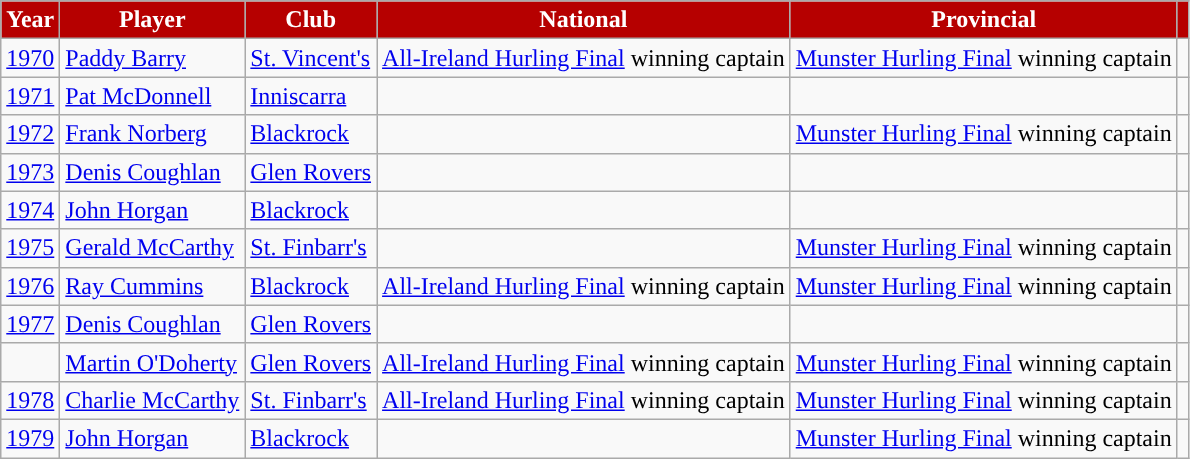<table class="wikitable">
<tr style="text-align:center;background:#B60000;color:white">
<td><strong>Year</strong></td>
<td><strong>Player</strong></td>
<td><strong>Club</strong></td>
<td><strong>National</strong></td>
<td><strong>Provincial</strong></td>
<td></td>
</tr>
<tr>
<td style="text-align:left;"><a href='#'>1970</a></td>
<td style="text-align:left;"><a href='#'>Paddy Barry</a></td>
<td style="text-align:left;"><a href='#'>St. Vincent's</a></td>
<td style="text-align:left;"><a href='#'>All-Ireland Hurling Final</a> winning captain</td>
<td style="text-align:left;"><a href='#'>Munster Hurling Final</a> winning captain</td>
<td></td>
</tr>
<tr>
<td style="text-align:left;"><a href='#'>1971</a></td>
<td style="text-align:left;"><a href='#'>Pat McDonnell</a></td>
<td style="text-align:left;"><a href='#'>Inniscarra</a></td>
<td></td>
<td></td>
<td></td>
</tr>
<tr>
<td style="text-align:left;"><a href='#'>1972</a></td>
<td style="text-align:left;"><a href='#'>Frank Norberg</a></td>
<td style="text-align:left;"><a href='#'>Blackrock</a></td>
<td></td>
<td style="text-align:left;"><a href='#'>Munster Hurling Final</a> winning captain</td>
<td></td>
</tr>
<tr>
<td style="text-align:left;"><a href='#'>1973</a></td>
<td style="text-align:left;"><a href='#'>Denis Coughlan</a></td>
<td style="text-align:left;"><a href='#'>Glen Rovers</a></td>
<td></td>
<td></td>
<td></td>
</tr>
<tr>
<td style="text-align:left;"><a href='#'>1974</a></td>
<td style="text-align:left;"><a href='#'>John Horgan</a></td>
<td style="text-align:left;"><a href='#'>Blackrock</a></td>
<td></td>
<td></td>
<td></td>
</tr>
<tr>
<td style="text-align:left;"><a href='#'>1975</a></td>
<td style="text-align:left;"><a href='#'>Gerald McCarthy</a></td>
<td><a href='#'>St. Finbarr's</a></td>
<td></td>
<td style="text-align:left;"><a href='#'>Munster Hurling Final</a> winning captain</td>
<td></td>
</tr>
<tr>
<td style="text-align:left;"><a href='#'>1976</a></td>
<td style="text-align:left;"><a href='#'>Ray Cummins</a></td>
<td style="text-align:left;"><a href='#'>Blackrock</a></td>
<td style="text-align:left;"><a href='#'>All-Ireland Hurling Final</a> winning captain</td>
<td style="text-align:left;"><a href='#'>Munster Hurling Final</a> winning captain</td>
<td></td>
</tr>
<tr>
<td style="text-align:left;"><a href='#'>1977</a></td>
<td style="text-align:left;"><a href='#'>Denis Coughlan</a></td>
<td style="text-align:left;"><a href='#'>Glen Rovers</a></td>
<td></td>
<td></td>
<td></td>
</tr>
<tr>
<td></td>
<td style="text-align:left;"><a href='#'>Martin O'Doherty</a></td>
<td style="text-align:left;"><a href='#'>Glen Rovers</a></td>
<td style="text-align:left;"><a href='#'>All-Ireland Hurling Final</a> winning captain</td>
<td style="text-align:left;"><a href='#'>Munster Hurling Final</a> winning captain</td>
<td></td>
</tr>
<tr>
<td style="text-align:left;"><a href='#'>1978</a></td>
<td style="text-align:left;"><a href='#'>Charlie McCarthy</a></td>
<td style="text-align:left;"><a href='#'>St. Finbarr's</a></td>
<td style="text-align:left;"><a href='#'>All-Ireland Hurling Final</a> winning captain</td>
<td style="text-align:left;"><a href='#'>Munster Hurling Final</a> winning captain</td>
<td></td>
</tr>
<tr>
<td style="text-align:left;"><a href='#'>1979</a></td>
<td style="text-align:left;"><a href='#'>John Horgan</a></td>
<td style="text-align:left;"><a href='#'>Blackrock</a></td>
<td></td>
<td style="text-align:left;"><a href='#'>Munster Hurling Final</a> winning captain</td>
<td></td>
</tr>
</table>
